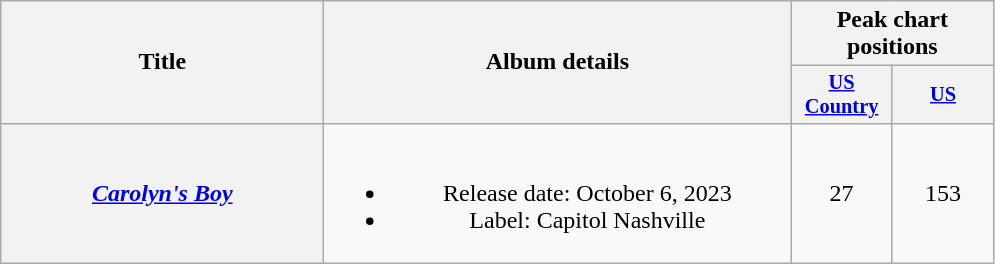<table class="wikitable plainrowheaders" style="text-align:center;" border="1">
<tr>
<th scope="col" rowspan="2" style="width:13em;">Title</th>
<th scope="col" rowspan="2" style="width:19em;">Album details</th>
<th scope="col" colspan="2">Peak chart positions</th>
</tr>
<tr>
<th scope="col" style="width:4.5em;font-size:85%;"><a href='#'>US Country</a><br></th>
<th scope="col" style="width:4.5em;font-size:85%;"><a href='#'>US</a><br></th>
</tr>
<tr>
<th scope="row"><em><a href='#'>Carolyn's Boy</a></em></th>
<td><br><ul><li>Release date: October 6, 2023</li><li>Label: Capitol Nashville</li></ul></td>
<td>27</td>
<td>153</td>
</tr>
</table>
